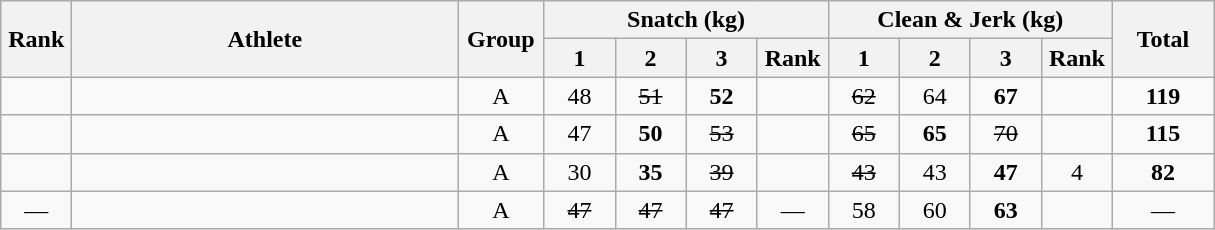<table class = "wikitable" style="text-align:center;">
<tr>
<th rowspan=2 width=40>Rank</th>
<th rowspan=2 width=250>Athlete</th>
<th rowspan=2 width=50>Group</th>
<th colspan=4>Snatch (kg)</th>
<th colspan=4>Clean & Jerk (kg)</th>
<th rowspan=2 width=60>Total</th>
</tr>
<tr>
<th width=40>1</th>
<th width=40>2</th>
<th width=40>3</th>
<th width=40>Rank</th>
<th width=40>1</th>
<th width=40>2</th>
<th width=40>3</th>
<th width=40>Rank</th>
</tr>
<tr>
<td></td>
<td align=left></td>
<td>A</td>
<td>48</td>
<td><s>51</s></td>
<td><strong>52</strong></td>
<td></td>
<td><s>62</s></td>
<td>64</td>
<td><strong>67</strong></td>
<td></td>
<td><strong>119</strong></td>
</tr>
<tr>
<td></td>
<td align=left></td>
<td>A</td>
<td>47</td>
<td><strong>50</strong></td>
<td><s>53</s></td>
<td></td>
<td><s>65</s></td>
<td><strong>65</strong></td>
<td><s>70</s></td>
<td></td>
<td><strong>115</strong></td>
</tr>
<tr>
<td></td>
<td align=left></td>
<td>A</td>
<td>30</td>
<td><strong>35</strong></td>
<td><s>39</s></td>
<td></td>
<td><s>43</s></td>
<td>43</td>
<td><strong>47</strong></td>
<td>4</td>
<td><strong>82</strong></td>
</tr>
<tr>
<td>—</td>
<td align=left></td>
<td>A</td>
<td><s>47</s></td>
<td><s>47</s></td>
<td><s>47</s></td>
<td>—</td>
<td>58</td>
<td>60</td>
<td><strong>63</strong></td>
<td></td>
<td>—</td>
</tr>
</table>
